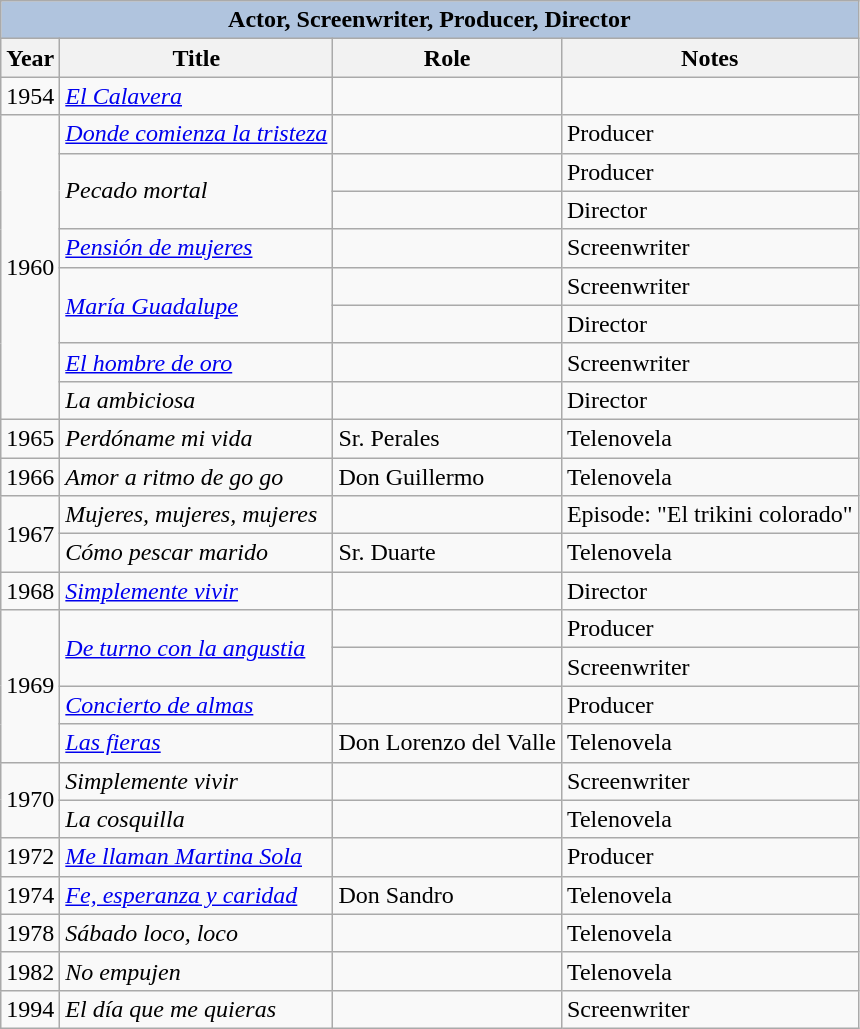<table class="wikitable">
<tr>
<th colspan="5" style="background:LightSteelBlue;">Actor, Screenwriter, Producer, Director</th>
</tr>
<tr>
<th>Year</th>
<th>Title</th>
<th>Role</th>
<th>Notes</th>
</tr>
<tr>
<td>1954</td>
<td><em><a href='#'>El Calavera</a></em></td>
<td></td>
<td></td>
</tr>
<tr>
<td rowspan=8>1960</td>
<td><em><a href='#'>Donde comienza la tristeza</a></em></td>
<td></td>
<td>Producer</td>
</tr>
<tr>
<td rowspan=2><em>Pecado mortal</em></td>
<td></td>
<td>Producer</td>
</tr>
<tr>
<td></td>
<td>Director</td>
</tr>
<tr>
<td><em><a href='#'>Pensión de mujeres</a></em></td>
<td></td>
<td>Screenwriter</td>
</tr>
<tr>
<td rowspan=2><em><a href='#'>María Guadalupe</a></em></td>
<td></td>
<td>Screenwriter</td>
</tr>
<tr>
<td></td>
<td>Director</td>
</tr>
<tr>
<td><em><a href='#'>El hombre de oro</a></em></td>
<td></td>
<td>Screenwriter</td>
</tr>
<tr>
<td><em>La ambiciosa</em></td>
<td></td>
<td>Director</td>
</tr>
<tr>
<td>1965</td>
<td><em>Perdóname mi vida</em></td>
<td>Sr. Perales</td>
<td>Telenovela</td>
</tr>
<tr>
<td>1966</td>
<td><em>Amor a ritmo de go go</em></td>
<td>Don Guillermo</td>
<td>Telenovela</td>
</tr>
<tr>
<td rowspan=2>1967</td>
<td><em>Mujeres, mujeres, mujeres</em></td>
<td></td>
<td>Episode: "El trikini colorado"</td>
</tr>
<tr>
<td><em>Cómo pescar marido</em></td>
<td>Sr. Duarte</td>
<td>Telenovela</td>
</tr>
<tr>
<td>1968</td>
<td><em><a href='#'>Simplemente vivir</a></em></td>
<td></td>
<td>Director</td>
</tr>
<tr>
<td rowspan=4>1969</td>
<td rowspan=2><em><a href='#'>De turno con la angustia</a></em></td>
<td></td>
<td>Producer</td>
</tr>
<tr>
<td></td>
<td>Screenwriter</td>
</tr>
<tr>
<td><em><a href='#'> Concierto de almas</a></em></td>
<td></td>
<td>Producer</td>
</tr>
<tr>
<td><em><a href='#'>Las fieras</a></em></td>
<td>Don Lorenzo del Valle</td>
<td>Telenovela</td>
</tr>
<tr>
<td rowspan=2>1970</td>
<td><em>Simplemente vivir</em></td>
<td></td>
<td>Screenwriter</td>
</tr>
<tr>
<td><em>La cosquilla</em></td>
<td></td>
<td>Telenovela</td>
</tr>
<tr>
<td>1972</td>
<td><em><a href='#'>Me llaman Martina Sola</a></em></td>
<td></td>
<td>Producer</td>
</tr>
<tr>
<td>1974</td>
<td><em><a href='#'>Fe, esperanza y caridad</a></em></td>
<td>Don Sandro</td>
<td>Telenovela</td>
</tr>
<tr>
<td>1978</td>
<td><em>Sábado loco, loco</em></td>
<td></td>
<td>Telenovela</td>
</tr>
<tr>
<td>1982</td>
<td><em>No empujen</em></td>
<td></td>
<td>Telenovela</td>
</tr>
<tr>
<td>1994</td>
<td><em>El día que me quieras</em></td>
<td></td>
<td>Screenwriter</td>
</tr>
</table>
